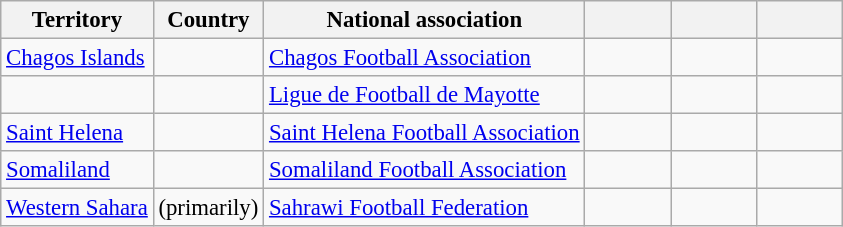<table class="wikitable sortable" style="font-size: 95%;">
<tr>
<th scope="row">Territory</th>
<th scope="row">Country</th>
<th scope="row">National association</th>
<th scope="row" width="50"></th>
<th scope="row" width="50"></th>
<th scope="row" width="50"></th>
</tr>
<tr>
<td> <a href='#'>Chagos Islands</a></td>
<td></td>
<td><a href='#'>Chagos Football Association</a></td>
<td></td>
<td></td>
<td></td>
</tr>
<tr>
<td></td>
<td></td>
<td><a href='#'>Ligue de Football de Mayotte</a></td>
<td></td>
<td></td>
<td></td>
</tr>
<tr>
<td> <a href='#'>Saint Helena</a></td>
<td></td>
<td><a href='#'>Saint Helena Football Association</a></td>
<td></td>
<td></td>
<td></td>
</tr>
<tr>
<td> <a href='#'>Somaliland</a></td>
<td></td>
<td><a href='#'>Somaliland Football Association</a></td>
<td></td>
<td></td>
<td></td>
</tr>
<tr>
<td> <a href='#'>Western Sahara</a></td>
<td> (primarily)</td>
<td><a href='#'>Sahrawi Football Federation</a></td>
<td></td>
<td></td>
<td></td>
</tr>
</table>
